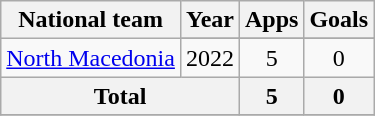<table class="wikitable" style="text-align:center">
<tr>
<th>National team</th>
<th>Year</th>
<th>Apps</th>
<th>Goals</th>
</tr>
<tr>
<td rowspan=2><a href='#'>North Macedonia</a></td>
</tr>
<tr>
<td>2022</td>
<td>5</td>
<td>0</td>
</tr>
<tr>
<th colspan=2>Total</th>
<th>5</th>
<th>0</th>
</tr>
<tr>
</tr>
</table>
